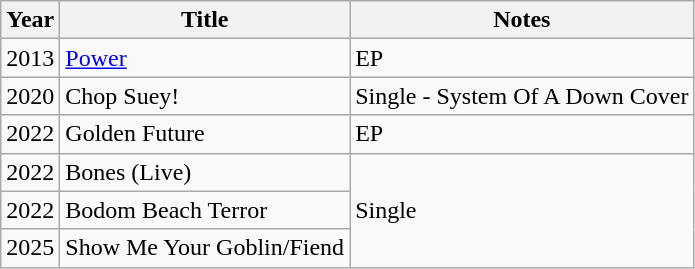<table class="wikitable">
<tr>
<th>Year</th>
<th>Title</th>
<th>Notes</th>
</tr>
<tr>
<td>2013</td>
<td><a href='#'>Power</a></td>
<td>EP</td>
</tr>
<tr>
<td>2020</td>
<td>Chop Suey!</td>
<td>Single - System Of A Down Cover</td>
</tr>
<tr>
<td>2022</td>
<td>Golden Future</td>
<td>EP</td>
</tr>
<tr>
<td>2022</td>
<td>Bones (Live)</td>
<td rowspan="3">Single</td>
</tr>
<tr>
<td>2022</td>
<td>Bodom Beach Terror</td>
</tr>
<tr>
<td>2025</td>
<td>Show Me Your Goblin/Fiend</td>
</tr>
</table>
